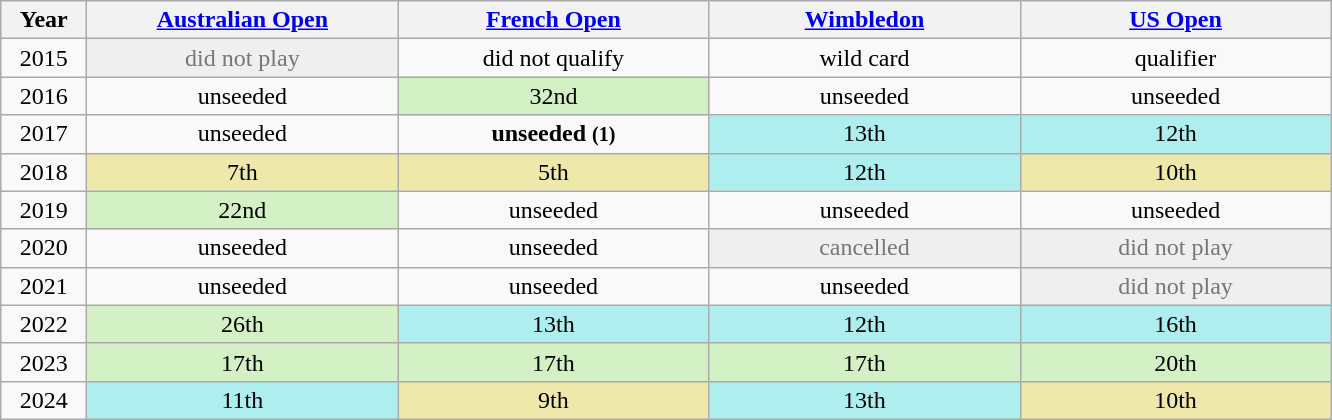<table class="wikitable" style="text-align:center">
<tr>
<th width="50">Year</th>
<th width="200"><a href='#'>Australian Open</a></th>
<th width="200"><a href='#'>French Open</a></th>
<th width="200"><a href='#'>Wimbledon</a></th>
<th width="200"><a href='#'>US Open</a></th>
</tr>
<tr>
<td>2015</td>
<td bgcolor="efefef" style="color:#767676">did not play</td>
<td>did not qualify</td>
<td>wild card</td>
<td>qualifier</td>
</tr>
<tr>
<td>2016</td>
<td>unseeded</td>
<td bgcolor=#d4f1c5>32nd</td>
<td>unseeded</td>
<td>unseeded</td>
</tr>
<tr>
<td>2017</td>
<td>unseeded</td>
<td><strong>unseeded <small>(1)</small></strong></td>
<td bgcolor=#afeeee>13th</td>
<td bgcolor=#afeeee>12th</td>
</tr>
<tr>
<td>2018</td>
<td bgcolor="EEE8AA">7th</td>
<td bgcolor="EEE8AA">5th</td>
<td bgcolor=#afeeee>12th</td>
<td bgcolor="EEE8AA">10th</td>
</tr>
<tr>
<td>2019</td>
<td bgcolor=#d4f1c5>22nd</td>
<td>unseeded</td>
<td>unseeded</td>
<td>unseeded</td>
</tr>
<tr>
<td>2020</td>
<td>unseeded</td>
<td>unseeded</td>
<td bgcolor="efefef" style="color:#767676">cancelled</td>
<td bgcolor="efefef" style="color:#767676">did not play</td>
</tr>
<tr>
<td>2021</td>
<td>unseeded</td>
<td>unseeded</td>
<td>unseeded</td>
<td bgcolor="efefef" style="color:#767676">did not play</td>
</tr>
<tr>
<td>2022</td>
<td bgcolor=#d4f1c5>26th</td>
<td bgcolor=#afeeee>13th</td>
<td bgcolor=#afeeee>12th</td>
<td bgcolor=#afeeee>16th</td>
</tr>
<tr>
<td>2023</td>
<td bgcolor=#d4f1c5>17th</td>
<td bgcolor=#d4f1c5>17th</td>
<td bgcolor=#d4f1c5>17th</td>
<td bgcolor=#d4f1c5>20th</td>
</tr>
<tr>
<td>2024</td>
<td bgcolor=#afeeee>11th</td>
<td bgcolor=#eee8aa>9th</td>
<td bgcolor=#afeeee>13th</td>
<td bgcolor=#eee8aa>10th</td>
</tr>
</table>
